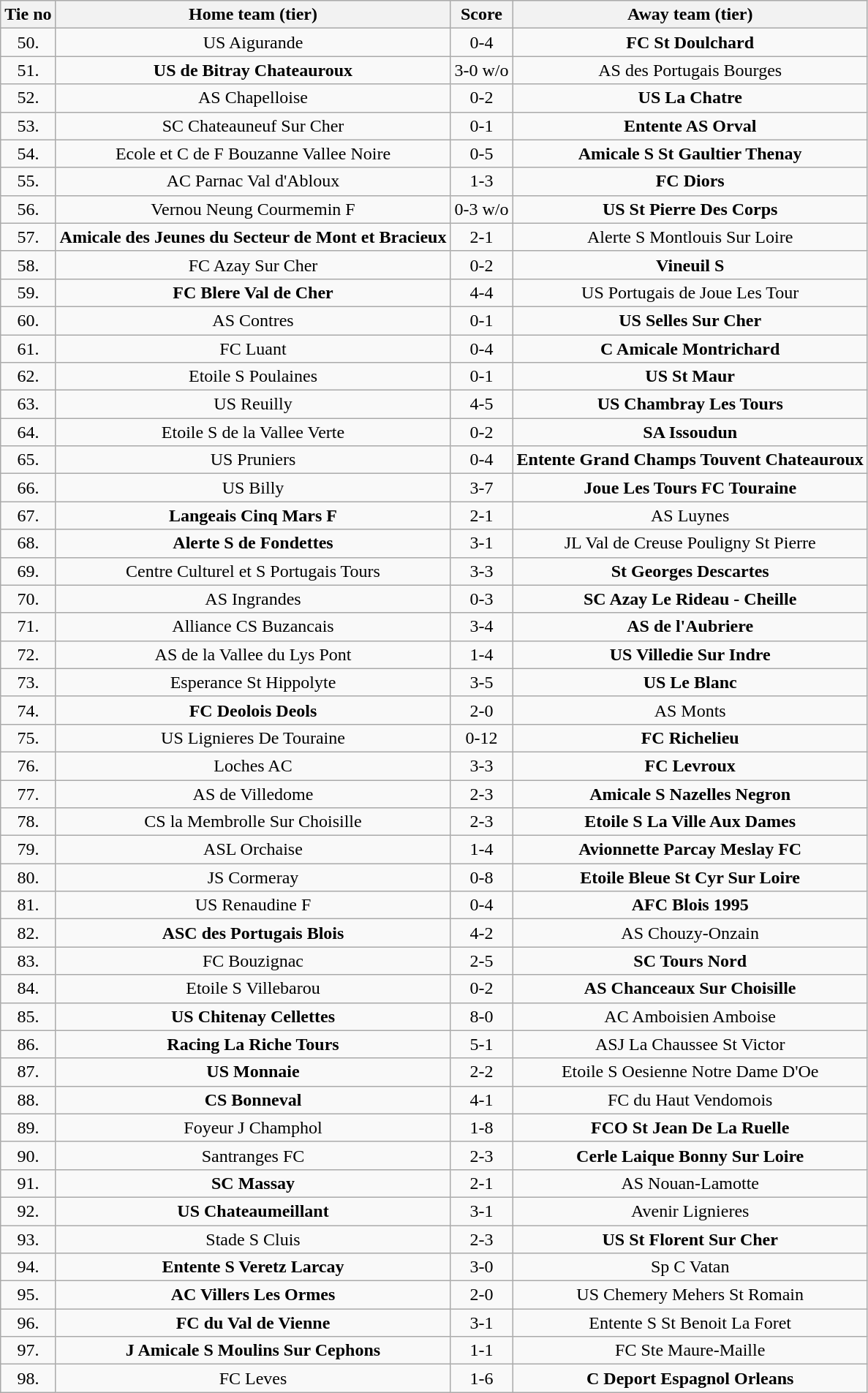<table class="wikitable" style="text-align: center">
<tr>
<th>Tie no</th>
<th>Home team (tier)</th>
<th>Score</th>
<th>Away team (tier)</th>
</tr>
<tr>
<td>50.</td>
<td>US Aigurande</td>
<td>0-4</td>
<td><strong>FC St Doulchard</strong></td>
</tr>
<tr>
<td>51.</td>
<td><strong>US de Bitray Chateauroux </strong></td>
<td>3-0 w/o</td>
<td>AS des Portugais Bourges</td>
</tr>
<tr>
<td>52.</td>
<td>AS Chapelloise</td>
<td>0-2</td>
<td><strong>US La Chatre</strong></td>
</tr>
<tr>
<td>53.</td>
<td>SC Chateauneuf Sur Cher</td>
<td>0-1</td>
<td><strong>Entente AS Orval</strong></td>
</tr>
<tr>
<td>54.</td>
<td>Ecole et C de F Bouzanne Vallee Noire</td>
<td>0-5</td>
<td><strong>Amicale S St Gaultier Thenay</strong></td>
</tr>
<tr>
<td>55.</td>
<td>AC Parnac Val d'Abloux</td>
<td>1-3 </td>
<td><strong>FC Diors</strong></td>
</tr>
<tr>
<td>56.</td>
<td>Vernou Neung Courmemin F</td>
<td>0-3 w/o</td>
<td><strong>US St Pierre Des Corps</strong></td>
</tr>
<tr>
<td>57.</td>
<td><strong>Amicale des Jeunes du Secteur de Mont et Bracieux</strong></td>
<td>2-1</td>
<td>Alerte S Montlouis Sur Loire</td>
</tr>
<tr>
<td>58.</td>
<td>FC Azay Sur Cher</td>
<td>0-2</td>
<td><strong>Vineuil S</strong></td>
</tr>
<tr>
<td>59.</td>
<td><strong>FC Blere Val de Cher</strong></td>
<td>4-4 </td>
<td>US Portugais de Joue Les Tour</td>
</tr>
<tr>
<td>60.</td>
<td>AS Contres</td>
<td>0-1</td>
<td><strong>US Selles Sur Cher</strong></td>
</tr>
<tr>
<td>61.</td>
<td>FC Luant</td>
<td>0-4</td>
<td><strong>C Amicale Montrichard</strong></td>
</tr>
<tr>
<td>62.</td>
<td>Etoile S Poulaines</td>
<td>0-1</td>
<td><strong>US St Maur</strong></td>
</tr>
<tr>
<td>63.</td>
<td>US Reuilly</td>
<td>4-5</td>
<td><strong>US Chambray Les Tours</strong></td>
</tr>
<tr>
<td>64.</td>
<td>Etoile S de la Vallee Verte</td>
<td>0-2 </td>
<td><strong>SA Issoudun</strong></td>
</tr>
<tr>
<td>65.</td>
<td>US Pruniers</td>
<td>0-4</td>
<td><strong>Entente Grand Champs Touvent Chateauroux</strong></td>
</tr>
<tr>
<td>66.</td>
<td>US Billy</td>
<td>3-7</td>
<td><strong>Joue Les Tours FC Touraine</strong></td>
</tr>
<tr>
<td>67.</td>
<td><strong>Langeais Cinq Mars F</strong></td>
<td>2-1</td>
<td>AS Luynes</td>
</tr>
<tr>
<td>68.</td>
<td><strong>Alerte S de Fondettes</strong></td>
<td>3-1</td>
<td>JL Val de Creuse Pouligny St Pierre</td>
</tr>
<tr>
<td>69.</td>
<td>Centre Culturel et S Portugais Tours</td>
<td>3-3 </td>
<td><strong>St Georges Descartes</strong></td>
</tr>
<tr>
<td>70.</td>
<td>AS Ingrandes</td>
<td>0-3</td>
<td><strong>SC Azay Le Rideau - Cheille</strong></td>
</tr>
<tr>
<td>71.</td>
<td>Alliance CS Buzancais</td>
<td>3-4</td>
<td><strong>AS de l'Aubriere</strong></td>
</tr>
<tr>
<td>72.</td>
<td>AS de la Vallee du Lys Pont</td>
<td>1-4 </td>
<td><strong>US Villedie Sur Indre</strong></td>
</tr>
<tr>
<td>73.</td>
<td>Esperance St Hippolyte</td>
<td>3-5</td>
<td><strong>US Le Blanc</strong></td>
</tr>
<tr>
<td>74.</td>
<td><strong>FC Deolois Deols</strong></td>
<td>2-0</td>
<td>AS Monts</td>
</tr>
<tr>
<td>75.</td>
<td>US Lignieres De Touraine</td>
<td>0-12</td>
<td><strong>FC Richelieu</strong></td>
</tr>
<tr>
<td>76.</td>
<td>Loches AC</td>
<td>3-3 </td>
<td><strong>FC Levroux</strong></td>
</tr>
<tr>
<td>77.</td>
<td>AS de Villedome</td>
<td>2-3</td>
<td><strong>Amicale S Nazelles Negron</strong></td>
</tr>
<tr>
<td>78.</td>
<td>CS la Membrolle Sur Choisille</td>
<td>2-3</td>
<td><strong>Etoile S La Ville Aux Dames</strong></td>
</tr>
<tr>
<td>79.</td>
<td>ASL Orchaise</td>
<td>1-4</td>
<td><strong>Avionnette Parcay Meslay FC</strong></td>
</tr>
<tr>
<td>80.</td>
<td>JS Cormeray</td>
<td>0-8</td>
<td><strong>Etoile Bleue St Cyr Sur Loire</strong></td>
</tr>
<tr>
<td>81.</td>
<td>US Renaudine F</td>
<td>0-4</td>
<td><strong>AFC Blois 1995</strong></td>
</tr>
<tr>
<td>82.</td>
<td><strong>ASC des Portugais Blois</strong></td>
<td>4-2</td>
<td>AS Chouzy-Onzain</td>
</tr>
<tr>
<td>83.</td>
<td>FC Bouzignac</td>
<td>2-5</td>
<td><strong>SC Tours Nord</strong></td>
</tr>
<tr>
<td>84.</td>
<td>Etoile S Villebarou</td>
<td>0-2</td>
<td><strong>AS Chanceaux Sur Choisille</strong></td>
</tr>
<tr>
<td>85.</td>
<td><strong>US Chitenay Cellettes</strong></td>
<td>8-0</td>
<td>AC Amboisien Amboise</td>
</tr>
<tr>
<td>86.</td>
<td><strong>Racing La Riche Tours</strong></td>
<td>5-1</td>
<td>ASJ La Chaussee St Victor</td>
</tr>
<tr>
<td>87.</td>
<td><strong>US Monnaie</strong></td>
<td>2-2 </td>
<td>Etoile S Oesienne Notre Dame D'Oe</td>
</tr>
<tr>
<td>88.</td>
<td><strong>CS Bonneval</strong></td>
<td>4-1</td>
<td>FC du Haut Vendomois</td>
</tr>
<tr>
<td>89.</td>
<td>Foyeur J Champhol</td>
<td>1-8</td>
<td><strong>FCO St Jean De La Ruelle</strong></td>
</tr>
<tr>
<td>90.</td>
<td>Santranges FC</td>
<td>2-3</td>
<td><strong>Cerle Laique Bonny Sur Loire</strong></td>
</tr>
<tr>
<td>91.</td>
<td><strong>SC Massay</strong></td>
<td>2-1</td>
<td>AS Nouan-Lamotte</td>
</tr>
<tr>
<td>92.</td>
<td><strong>US Chateaumeillant</strong></td>
<td>3-1</td>
<td>Avenir Lignieres</td>
</tr>
<tr>
<td>93.</td>
<td>Stade S Cluis</td>
<td>2-3</td>
<td><strong>US St Florent Sur Cher</strong></td>
</tr>
<tr>
<td>94.</td>
<td><strong>Entente S Veretz Larcay</strong></td>
<td>3-0</td>
<td>Sp C Vatan</td>
</tr>
<tr>
<td>95.</td>
<td><strong>AC Villers Les Ormes</strong></td>
<td>2-0</td>
<td>US Chemery Mehers St Romain</td>
</tr>
<tr>
<td>96.</td>
<td><strong>FC du Val de Vienne</strong></td>
<td>3-1</td>
<td>Entente S St Benoit La Foret</td>
</tr>
<tr>
<td>97.</td>
<td><strong>J Amicale S Moulins Sur Cephons</strong></td>
<td>1-1 </td>
<td>FC Ste Maure-Maille</td>
</tr>
<tr>
<td>98.</td>
<td>FC Leves</td>
<td>1-6</td>
<td><strong>C Deport Espagnol Orleans</strong></td>
</tr>
</table>
